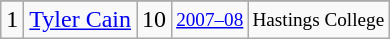<table class="wikitable">
<tr>
</tr>
<tr>
<td>1</td>
<td><a href='#'>Tyler Cain</a></td>
<td>10</td>
<td style="font-size:80%;"><a href='#'>2007–08</a></td>
<td style="font-size:80%;">Hastings College</td>
</tr>
</table>
